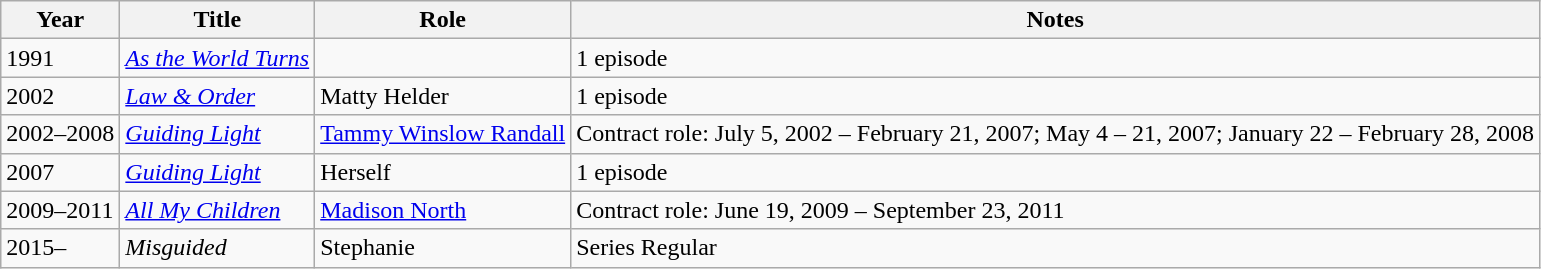<table class="wikitable sortable">
<tr>
<th>Year</th>
<th>Title</th>
<th>Role</th>
<th class="unsortable">Notes</th>
</tr>
<tr>
<td>1991</td>
<td><em><a href='#'>As the World Turns</a></em></td>
<td></td>
<td>1 episode</td>
</tr>
<tr>
<td>2002</td>
<td><em><a href='#'>Law & Order</a></em></td>
<td>Matty Helder</td>
<td>1 episode</td>
</tr>
<tr>
<td>2002–2008</td>
<td><em><a href='#'>Guiding Light</a></em></td>
<td><a href='#'>Tammy Winslow Randall</a></td>
<td>Contract role: July 5, 2002 – February 21, 2007; May 4 – 21, 2007; January 22 – February 28, 2008</td>
</tr>
<tr>
<td>2007</td>
<td><em><a href='#'>Guiding Light</a></em></td>
<td>Herself</td>
<td>1 episode</td>
</tr>
<tr>
<td>2009–2011</td>
<td><em><a href='#'>All My Children</a></em></td>
<td><a href='#'>Madison North</a></td>
<td>Contract role: June 19, 2009 – September 23, 2011</td>
</tr>
<tr>
<td>2015–</td>
<td><em>Misguided</em></td>
<td>Stephanie</td>
<td>Series Regular </td>
</tr>
</table>
